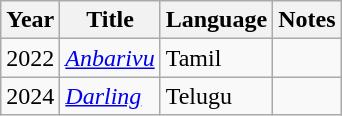<table class="wikitable">
<tr>
<th>Year</th>
<th>Title</th>
<th>Language</th>
<th>Notes</th>
</tr>
<tr>
<td>2022</td>
<td><em><a href='#'>Anbarivu</a></em></td>
<td>Tamil</td>
<td></td>
</tr>
<tr>
<td>2024</td>
<td><a href='#'><em>Darling</em></a></td>
<td>Telugu</td>
<td></td>
</tr>
</table>
